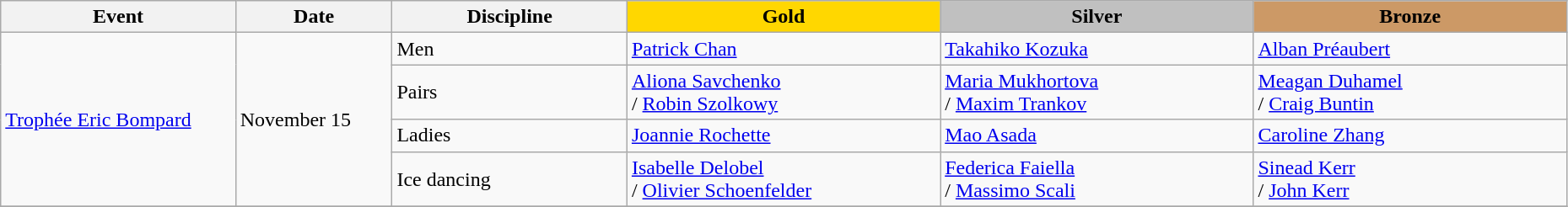<table class="wikitable" width="98%">
<tr>
<th width="15%">Event</th>
<th width="10%">Date</th>
<th width="15%">Discipline</th>
<td width = "20%" align="center" bgcolor="gold"><strong>Gold</strong></td>
<td width = "20%" align="center" bgcolor="silver"><strong>Silver</strong></td>
<td width = "20%" align="center" bgcolor="cc9966"><strong>Bronze</strong></td>
</tr>
<tr>
<td rowspan="4"> <a href='#'>Trophée Eric Bompard</a></td>
<td rowspan="4">November 15</td>
<td>Men</td>
<td> <a href='#'>Patrick Chan</a></td>
<td> <a href='#'>Takahiko Kozuka</a></td>
<td> <a href='#'>Alban Préaubert</a></td>
</tr>
<tr>
<td>Pairs</td>
<td> <a href='#'>Aliona Savchenko</a> <br>/  <a href='#'>Robin Szolkowy</a></td>
<td> <a href='#'>Maria Mukhortova</a> <br>/  <a href='#'>Maxim Trankov</a></td>
<td> <a href='#'>Meagan Duhamel</a> <br>/  <a href='#'>Craig Buntin</a></td>
</tr>
<tr>
<td>Ladies</td>
<td> <a href='#'>Joannie Rochette</a></td>
<td> <a href='#'>Mao Asada</a></td>
<td> <a href='#'>Caroline Zhang</a></td>
</tr>
<tr>
<td>Ice dancing</td>
<td> <a href='#'>Isabelle Delobel</a> <br>/  <a href='#'>Olivier Schoenfelder</a></td>
<td> <a href='#'>Federica Faiella</a> <br>/  <a href='#'>Massimo Scali</a></td>
<td> <a href='#'>Sinead Kerr</a> <br>/  <a href='#'>John Kerr</a></td>
</tr>
<tr>
</tr>
</table>
